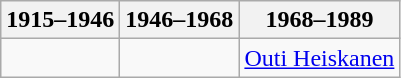<table class="wikitable sortable">
<tr>
<th>1915–1946</th>
<th>1946–1968</th>
<th>1968–1989</th>
</tr>
<tr>
<td></td>
<td></td>
<td><a href='#'>Outi Heiskanen</a></td>
</tr>
</table>
